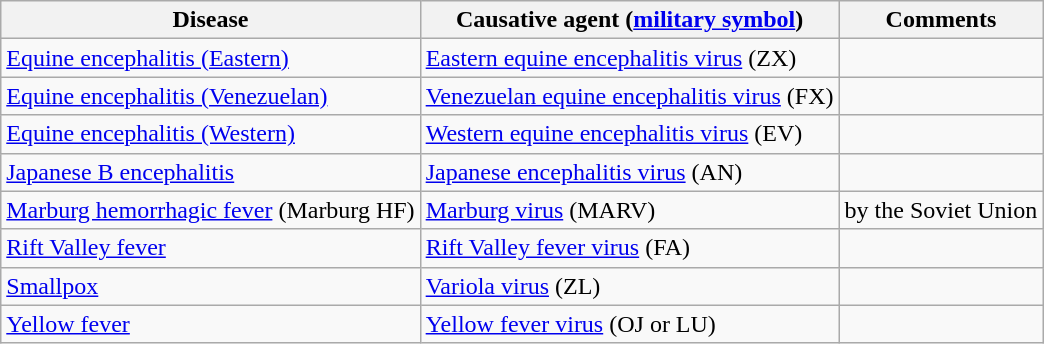<table class ="wikitable sortable">
<tr>
<th>Disease</th>
<th>Causative agent (<a href='#'>military symbol</a>)</th>
<th>Comments</th>
</tr>
<tr>
<td><a href='#'>Equine encephalitis (Eastern)</a></td>
<td><a href='#'>Eastern equine encephalitis virus</a> (ZX)</td>
<td></td>
</tr>
<tr>
<td><a href='#'>Equine encephalitis (Venezuelan)</a></td>
<td><a href='#'>Venezuelan equine encephalitis virus</a> (FX)</td>
<td></td>
</tr>
<tr>
<td><a href='#'>Equine encephalitis (Western)</a></td>
<td><a href='#'>Western equine encephalitis virus</a> (EV)</td>
<td></td>
</tr>
<tr>
<td><a href='#'>Japanese B encephalitis</a></td>
<td><a href='#'>Japanese encephalitis virus</a> (AN)</td>
<td></td>
</tr>
<tr>
<td><a href='#'>Marburg hemorrhagic fever</a> (Marburg HF)</td>
<td><a href='#'>Marburg virus</a> (MARV)</td>
<td>by the Soviet Union</td>
</tr>
<tr>
<td><a href='#'>Rift Valley fever</a></td>
<td><a href='#'>Rift Valley fever virus</a> (FA)</td>
<td></td>
</tr>
<tr>
<td><a href='#'>Smallpox</a></td>
<td><a href='#'>Variola virus</a> (ZL)</td>
<td></td>
</tr>
<tr>
<td><a href='#'>Yellow fever</a></td>
<td><a href='#'>Yellow fever virus</a> (OJ or LU)</td>
<td></td>
</tr>
</table>
